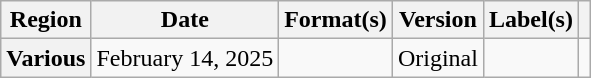<table class="wikitable plainrowheaders">
<tr>
<th scope="col">Region</th>
<th scope="col">Date</th>
<th scope="col">Format(s)</th>
<th scope="col">Version</th>
<th scope="col">Label(s)</th>
<th scope="col"></th>
</tr>
<tr>
<th scope="row">Various</th>
<td>February 14, 2025</td>
<td></td>
<td>Original</td>
<td></td>
<td style="text-align:center"></td>
</tr>
</table>
